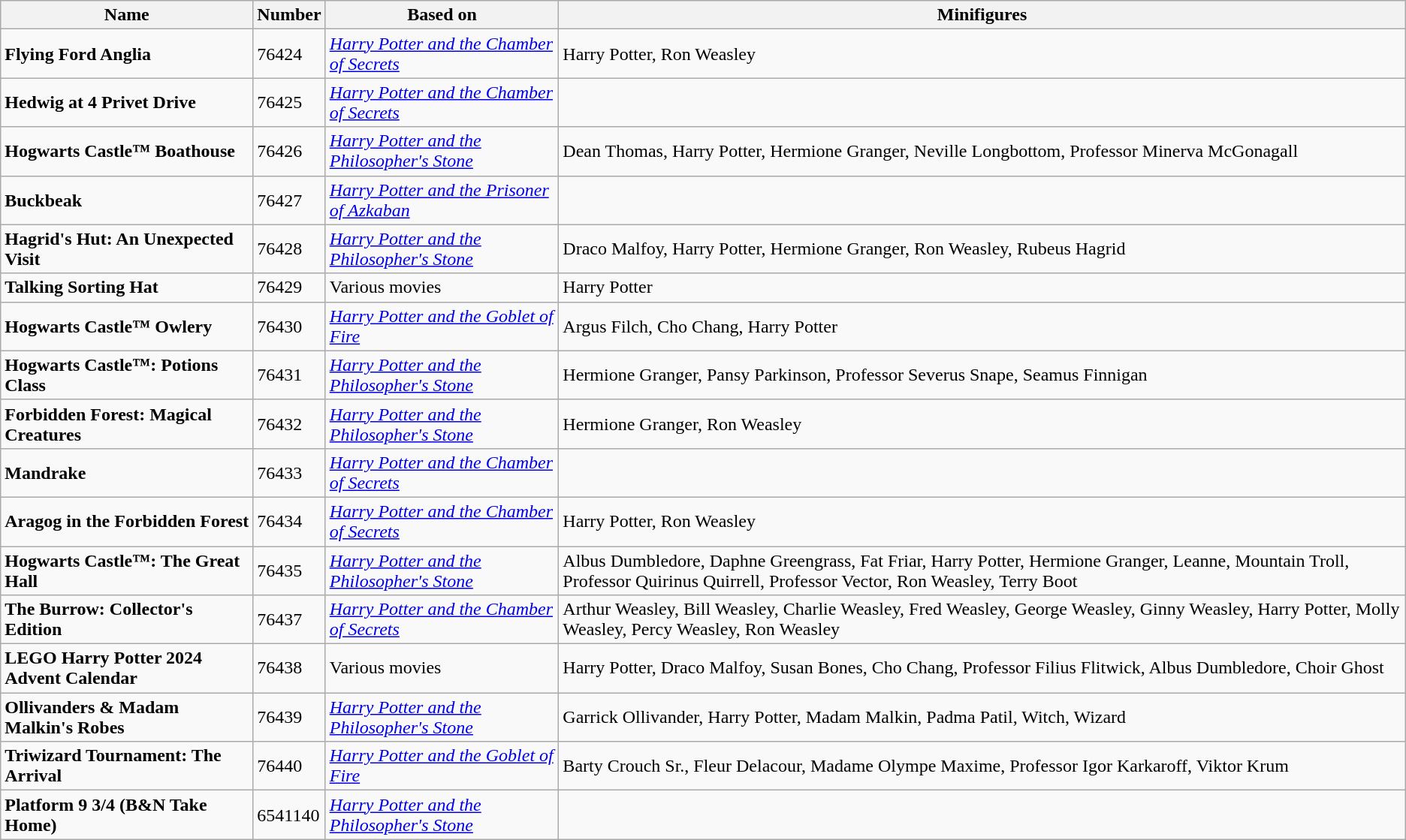<table class="wikitable">
<tr>
<th>Name</th>
<th>Number</th>
<th>Based on</th>
<th>Minifigures</th>
</tr>
<tr>
<td><strong>Flying Ford Anglia</strong></td>
<td>76424</td>
<td><em><a href='#'>Harry Potter and the Chamber of Secrets</a></em></td>
<td>Harry Potter, Ron Weasley</td>
</tr>
<tr>
<td><strong>Hedwig at 4 Privet Drive</strong></td>
<td>76425</td>
<td><em><a href='#'>Harry Potter and the Chamber of Secrets</a></em></td>
<td></td>
</tr>
<tr>
<td><strong>Hogwarts Castle™ Boathouse</strong></td>
<td>76426</td>
<td><em><a href='#'>Harry Potter and the Philosopher's Stone</a></em></td>
<td>Dean Thomas, Harry Potter, Hermione Granger, Neville Longbottom, Professor Minerva McGonagall</td>
</tr>
<tr>
<td><strong>Buckbeak</strong></td>
<td>76427</td>
<td><em><a href='#'>Harry Potter and the Prisoner of Azkaban</a></em></td>
<td></td>
</tr>
<tr>
<td><strong>Hagrid's Hut: An Unexpected Visit</strong></td>
<td>76428</td>
<td><em><a href='#'>Harry Potter and the Philosopher's Stone</a></em></td>
<td>Draco Malfoy, Harry Potter, Hermione Granger, Ron Weasley, Rubeus Hagrid</td>
</tr>
<tr>
<td><strong>Talking Sorting Hat</strong></td>
<td>76429</td>
<td>Various movies</td>
<td>Harry Potter</td>
</tr>
<tr>
<td><strong>Hogwarts Castle™ Owlery</strong></td>
<td>76430</td>
<td><a href='#'><em>Harry Potter and the Goblet of Fire</em></a></td>
<td>Argus Filch, Cho Chang, Harry Potter</td>
</tr>
<tr>
<td><strong>Hogwarts Castle™: Potions Class</strong></td>
<td>76431</td>
<td><em><a href='#'>Harry Potter and the Philosopher's Stone</a></em></td>
<td>Hermione Granger, Pansy Parkinson, Professor Severus Snape, Seamus Finnigan</td>
</tr>
<tr>
<td><strong>Forbidden Forest: Magical Creatures</strong></td>
<td>76432</td>
<td><em><a href='#'>Harry Potter and the Philosopher's Stone</a></em></td>
<td>Hermione Granger, Ron Weasley</td>
</tr>
<tr>
<td><strong>Mandrake</strong></td>
<td>76433</td>
<td><em><a href='#'>Harry Potter and the Chamber of Secrets</a></em></td>
<td></td>
</tr>
<tr>
<td><strong>Aragog in the Forbidden Forest</strong></td>
<td>76434</td>
<td><em><a href='#'>Harry Potter and the Chamber of Secrets</a></em></td>
<td>Harry Potter, Ron Weasley</td>
</tr>
<tr>
<td><strong>Hogwarts Castle™: The Great Hall</strong></td>
<td>76435</td>
<td><em><a href='#'>Harry Potter and the Philosopher's Stone</a></em></td>
<td>Albus Dumbledore, Daphne Greengrass, Fat Friar, Harry Potter, Hermione Granger, Leanne, Mountain Troll, Professor Quirinus Quirrell, Professor Vector, Ron Weasley, Terry Boot</td>
</tr>
<tr>
<td><strong>The Burrow: Collector's Edition</strong></td>
<td>76437</td>
<td><em><a href='#'>Harry Potter and the Chamber of Secrets</a></em></td>
<td>Arthur Weasley, Bill Weasley, Charlie Weasley, Fred Weasley, George Weasley, Ginny Weasley, Harry Potter, Molly Weasley, Percy Weasley, Ron Weasley</td>
</tr>
<tr>
<td><strong>LEGO Harry Potter 2024 Advent Calendar</strong></td>
<td>76438</td>
<td>Various movies</td>
<td>Harry Potter, Draco Malfoy, Susan Bones, Cho Chang, Professor Filius Flitwick, Albus Dumbledore, Choir Ghost</td>
</tr>
<tr>
<td><strong>Ollivanders & Madam Malkin's Robes</strong></td>
<td>76439</td>
<td><em><a href='#'>Harry Potter and the Philosopher's Stone</a></em></td>
<td>Garrick Ollivander, Harry Potter, Madam Malkin, Padma Patil, Witch, Wizard</td>
</tr>
<tr>
<td><strong>Triwizard Tournament: The Arrival</strong></td>
<td>76440</td>
<td><a href='#'><em>Harry Potter and the Goblet of Fire</em></a></td>
<td>Barty Crouch Sr., Fleur Delacour, Madame Olympe Maxime, Professor Igor Karkaroff, Viktor Krum</td>
</tr>
<tr>
<td><strong>Platform 9 3/4 (B&N Take Home)</strong></td>
<td>6541140</td>
<td><em><a href='#'>Harry Potter and the Philosopher's Stone</a></em></td>
<td></td>
</tr>
</table>
